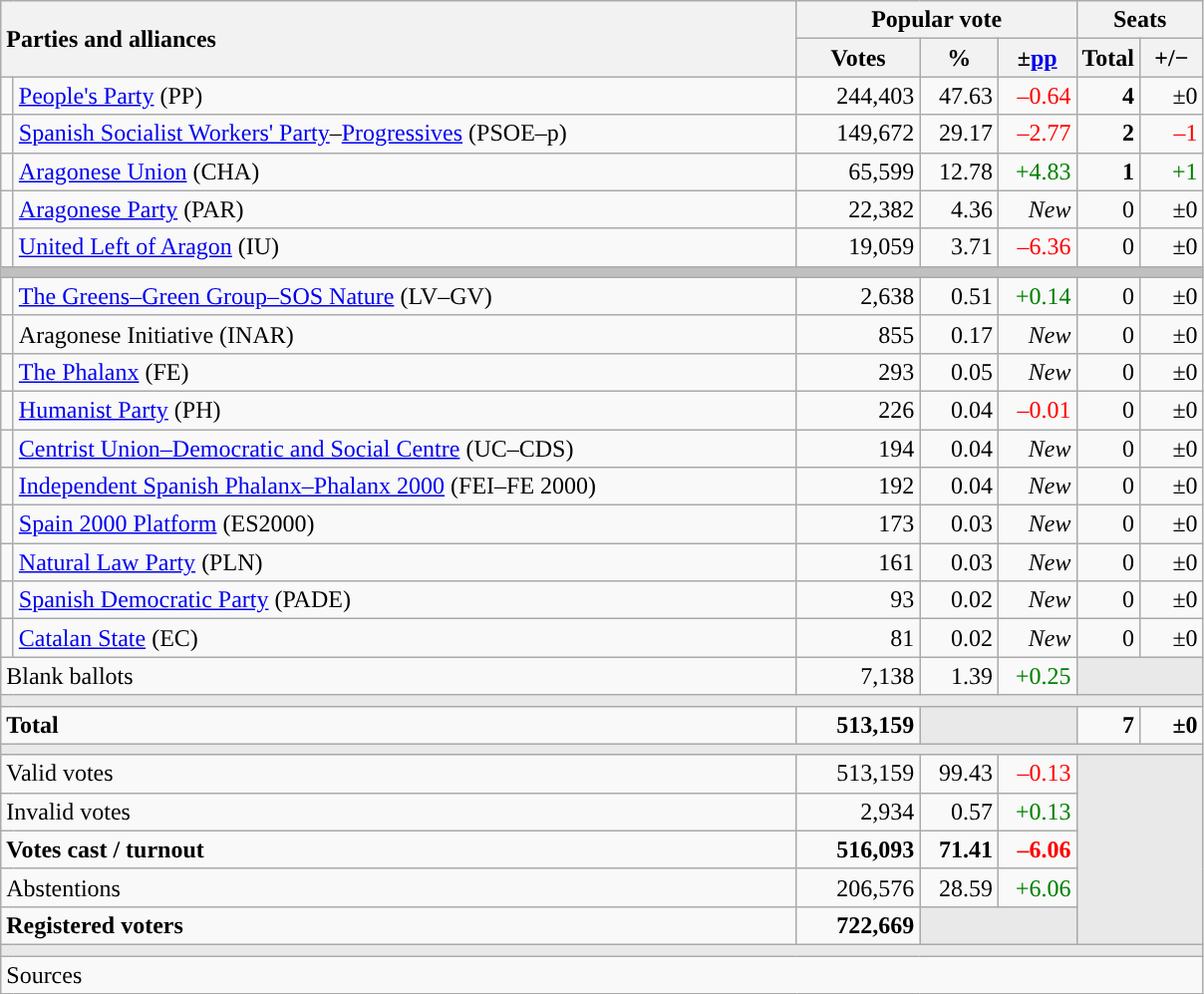<table class="wikitable" style="text-align:right;">
<tr>
<th style="text-align:left;" rowspan="2" colspan="2" width="525">Parties and alliances</th>
<th colspan="3">Popular vote</th>
<th colspan="2">Seats</th>
</tr>
<tr>
<th width="75">Votes</th>
<th width="45">%</th>
<th width="45">±<a href='#'>pp</a></th>
<th width="35">Total</th>
<th width="35">+/−</th>
</tr>
<tr>
<td width="1" style="color:inherit;background:"></td>
<td align="left"><a href='#'>People's Party</a> (PP)</td>
<td>244,403</td>
<td>47.63</td>
<td style="color:red;">–0.64</td>
<td><strong>4</strong></td>
<td>±0</td>
</tr>
<tr>
<td style="color:inherit;background:"></td>
<td align="left"><a href='#'>Spanish Socialist Workers' Party</a>–<a href='#'>Progressives</a> (PSOE–p)</td>
<td>149,672</td>
<td>29.17</td>
<td style="color:red;">–2.77</td>
<td><strong>2</strong></td>
<td style="color:red;">–1</td>
</tr>
<tr>
<td style="color:inherit;background:"></td>
<td align="left"><a href='#'>Aragonese Union</a> (CHA)</td>
<td>65,599</td>
<td>12.78</td>
<td style="color:green;">+4.83</td>
<td><strong>1</strong></td>
<td style="color:green;">+1</td>
</tr>
<tr>
<td style="color:inherit;background:"></td>
<td align="left"><a href='#'>Aragonese Party</a> (PAR)</td>
<td>22,382</td>
<td>4.36</td>
<td><em>New</em></td>
<td>0</td>
<td>±0</td>
</tr>
<tr>
<td style="color:inherit;background:"></td>
<td align="left"><a href='#'>United Left of Aragon</a> (IU)</td>
<td>19,059</td>
<td>3.71</td>
<td style="color:red;">–6.36</td>
<td>0</td>
<td>±0</td>
</tr>
<tr>
<td colspan="7" bgcolor="#C0C0C0"></td>
</tr>
<tr>
<td style="color:inherit;background:"></td>
<td align="left"><a href='#'>The Greens–Green Group–SOS Nature</a> (LV–GV)</td>
<td>2,638</td>
<td>0.51</td>
<td style="color:green;">+0.14</td>
<td>0</td>
<td>±0</td>
</tr>
<tr>
<td style="color:inherit;background:"></td>
<td align="left">Aragonese Initiative (INAR)</td>
<td>855</td>
<td>0.17</td>
<td><em>New</em></td>
<td>0</td>
<td>±0</td>
</tr>
<tr>
<td style="color:inherit;background:"></td>
<td align="left"><a href='#'>The Phalanx</a> (FE)</td>
<td>293</td>
<td>0.05</td>
<td><em>New</em></td>
<td>0</td>
<td>±0</td>
</tr>
<tr>
<td style="color:inherit;background:"></td>
<td align="left"><a href='#'>Humanist Party</a> (PH)</td>
<td>226</td>
<td>0.04</td>
<td style="color:red;">–0.01</td>
<td>0</td>
<td>±0</td>
</tr>
<tr>
<td style="color:inherit;background:"></td>
<td align="left"><a href='#'>Centrist Union–Democratic and Social Centre</a> (UC–CDS)</td>
<td>194</td>
<td>0.04</td>
<td><em>New</em></td>
<td>0</td>
<td>±0</td>
</tr>
<tr>
<td style="color:inherit;background:"></td>
<td align="left"><a href='#'>Independent Spanish Phalanx–Phalanx 2000</a> (FEI–FE 2000)</td>
<td>192</td>
<td>0.04</td>
<td><em>New</em></td>
<td>0</td>
<td>±0</td>
</tr>
<tr>
<td style="color:inherit;background:"></td>
<td align="left"><a href='#'>Spain 2000 Platform</a> (ES2000)</td>
<td>173</td>
<td>0.03</td>
<td><em>New</em></td>
<td>0</td>
<td>±0</td>
</tr>
<tr>
<td style="color:inherit;background:"></td>
<td align="left"><a href='#'>Natural Law Party</a> (PLN)</td>
<td>161</td>
<td>0.03</td>
<td><em>New</em></td>
<td>0</td>
<td>±0</td>
</tr>
<tr>
<td style="color:inherit;background:"></td>
<td align="left"><a href='#'>Spanish Democratic Party</a> (PADE)</td>
<td>93</td>
<td>0.02</td>
<td><em>New</em></td>
<td>0</td>
<td>±0</td>
</tr>
<tr>
<td style="color:inherit;background:"></td>
<td align="left"><a href='#'>Catalan State</a> (EC)</td>
<td>81</td>
<td>0.02</td>
<td><em>New</em></td>
<td>0</td>
<td>±0</td>
</tr>
<tr>
<td align="left" colspan="2">Blank ballots</td>
<td>7,138</td>
<td>1.39</td>
<td style="color:green;">+0.25</td>
<td bgcolor="#E9E9E9" colspan="2"></td>
</tr>
<tr>
<td colspan="7" bgcolor="#E9E9E9"></td>
</tr>
<tr style="font-weight:bold;">
<td align="left" colspan="2">Total</td>
<td>513,159</td>
<td bgcolor="#E9E9E9" colspan="2"></td>
<td>7</td>
<td>±0</td>
</tr>
<tr>
<td colspan="7" bgcolor="#E9E9E9"></td>
</tr>
<tr>
<td align="left" colspan="2">Valid votes</td>
<td>513,159</td>
<td>99.43</td>
<td style="color:red;">–0.13</td>
<td bgcolor="#E9E9E9" colspan="2" rowspan="5"></td>
</tr>
<tr>
<td align="left" colspan="2">Invalid votes</td>
<td>2,934</td>
<td>0.57</td>
<td style="color:green;">+0.13</td>
</tr>
<tr style="font-weight:bold;">
<td align="left" colspan="2">Votes cast / turnout</td>
<td>516,093</td>
<td>71.41</td>
<td style="color:red;">–6.06</td>
</tr>
<tr>
<td align="left" colspan="2">Abstentions</td>
<td>206,576</td>
<td>28.59</td>
<td style="color:green;">+6.06</td>
</tr>
<tr style="font-weight:bold;">
<td align="left" colspan="2">Registered voters</td>
<td>722,669</td>
<td bgcolor="#E9E9E9" colspan="2"></td>
</tr>
<tr>
<td colspan="7" bgcolor="#E9E9E9"></td>
</tr>
<tr>
<td align="left" colspan="7">Sources</td>
</tr>
</table>
